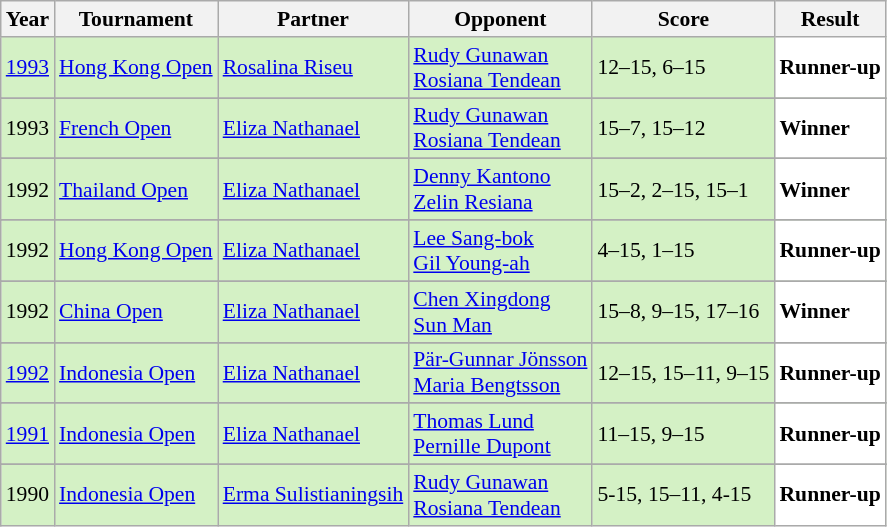<table class="sortable wikitable" style="font-size: 90%;">
<tr>
<th>Year</th>
<th>Tournament</th>
<th>Partner</th>
<th>Opponent</th>
<th>Score</th>
<th>Result</th>
</tr>
<tr style="background:#D4F1C5">
<td align="center"><a href='#'>1993</a></td>
<td align="left"><a href='#'>Hong Kong Open</a></td>
<td align="left"> <a href='#'>Rosalina Riseu</a></td>
<td align="left"> <a href='#'>Rudy Gunawan</a> <br>  <a href='#'>Rosiana Tendean</a></td>
<td align="left">12–15, 6–15</td>
<td style="text-align:left; background:white"> <strong>Runner-up</strong></td>
</tr>
<tr>
</tr>
<tr style="background:#D4F1C5">
<td align="center">1993</td>
<td align="left"><a href='#'>French Open</a></td>
<td align="left"> <a href='#'>Eliza Nathanael</a></td>
<td align="left"> <a href='#'>Rudy Gunawan</a> <br>  <a href='#'>Rosiana Tendean</a></td>
<td align="left">15–7, 15–12</td>
<td style="text-align:left; background:white"> <strong>Winner</strong></td>
</tr>
<tr>
</tr>
<tr style="background:#D4F1C5">
<td align="center">1992</td>
<td align="left"><a href='#'>Thailand Open</a></td>
<td align="left"> <a href='#'>Eliza Nathanael</a></td>
<td align="left"> <a href='#'>Denny Kantono</a> <br>  <a href='#'>Zelin Resiana</a></td>
<td align="left">15–2, 2–15, 15–1</td>
<td style="text-align:left; background:white"> <strong>Winner</strong></td>
</tr>
<tr>
</tr>
<tr style="background:#D4F1C5">
<td align="center">1992</td>
<td align="left"><a href='#'>Hong Kong Open</a></td>
<td align="left"> <a href='#'>Eliza Nathanael</a></td>
<td align="left"> <a href='#'>Lee Sang-bok</a> <br>  <a href='#'>Gil Young-ah</a></td>
<td align="left">4–15, 1–15</td>
<td style="text-align:left; background:white"> <strong>Runner-up</strong></td>
</tr>
<tr>
</tr>
<tr style="background:#D4F1C5">
<td align="center">1992</td>
<td align="left"><a href='#'>China Open</a></td>
<td align="left"> <a href='#'>Eliza Nathanael</a></td>
<td align="left"> <a href='#'>Chen Xingdong</a> <br>  <a href='#'>Sun Man</a></td>
<td align="left">15–8, 9–15, 17–16</td>
<td style="text-align:left; background:white"> <strong>Winner</strong></td>
</tr>
<tr>
</tr>
<tr style="background:#D4F1C5">
<td align="center"><a href='#'>1992</a></td>
<td align="left"><a href='#'>Indonesia Open</a></td>
<td align="left"> <a href='#'>Eliza Nathanael</a></td>
<td align="left"> <a href='#'>Pär-Gunnar Jönsson</a> <br>  <a href='#'>Maria Bengtsson</a></td>
<td align="left">12–15, 15–11, 9–15</td>
<td style="text-align:left; background:white"> <strong>Runner-up</strong></td>
</tr>
<tr>
</tr>
<tr style="background:#D4F1C5">
<td align="center"><a href='#'>1991</a></td>
<td align="left"><a href='#'>Indonesia Open</a></td>
<td align="left"> <a href='#'>Eliza Nathanael</a></td>
<td align="left"> <a href='#'>Thomas Lund</a> <br>  <a href='#'>Pernille Dupont</a></td>
<td align="left">11–15, 9–15</td>
<td style="text-align:left; background:white"> <strong>Runner-up</strong></td>
</tr>
<tr>
</tr>
<tr style="background:#D4F1C5">
<td align="center">1990</td>
<td align="left"><a href='#'>Indonesia Open</a></td>
<td align="left"> <a href='#'>Erma Sulistianingsih</a></td>
<td align="left"> <a href='#'>Rudy Gunawan</a> <br>  <a href='#'>Rosiana Tendean</a></td>
<td align="left">5-15, 15–11, 4-15</td>
<td style="text-align:left; background:white"> <strong>Runner-up</strong></td>
</tr>
</table>
